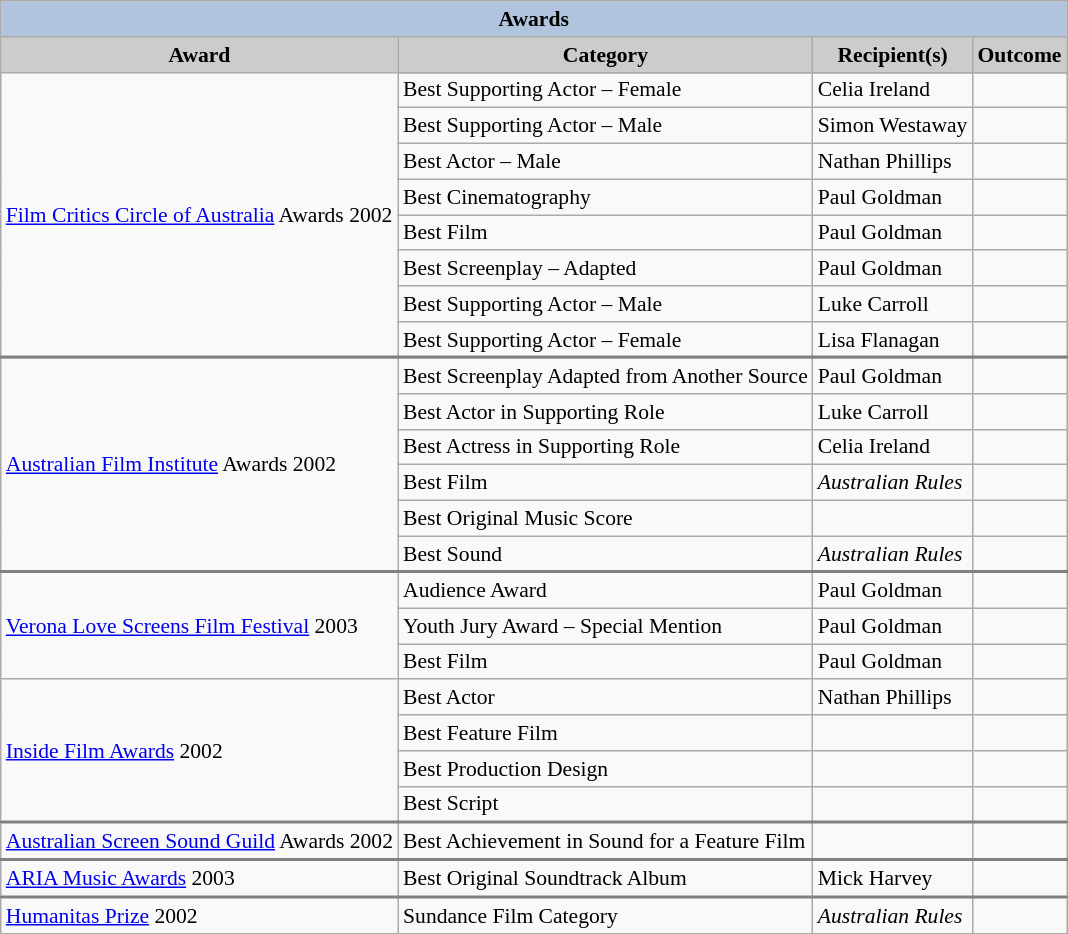<table class="wikitable" style="font-size:90%;" ;>
<tr style="text-align:center;">
<th colspan=4 style="background:#B0C4DE;">Awards</th>
</tr>
<tr style="text-align:center;">
<th style="background:#ccc;">Award</th>
<th style="background:#ccc;">Category</th>
<th style="background:#ccc;">Recipient(s)</th>
<th style="background:#ccc;">Outcome</th>
</tr>
<tr>
<td rowspan="9"><a href='#'>Film Critics Circle of Australia</a> Awards 2002</td>
</tr>
<tr>
<td>Best Supporting Actor – Female</td>
<td>Celia Ireland</td>
<td></td>
</tr>
<tr>
<td>Best Supporting Actor – Male</td>
<td>Simon Westaway</td>
<td></td>
</tr>
<tr>
<td>Best Actor – Male</td>
<td>Nathan Phillips</td>
<td></td>
</tr>
<tr>
<td>Best Cinematography</td>
<td>Paul Goldman</td>
<td></td>
</tr>
<tr>
<td>Best Film</td>
<td>Paul Goldman</td>
<td></td>
</tr>
<tr>
<td>Best Screenplay – Adapted</td>
<td>Paul Goldman</td>
<td></td>
</tr>
<tr>
<td>Best Supporting Actor – Male</td>
<td>Luke Carroll</td>
<td></td>
</tr>
<tr>
<td>Best Supporting Actor – Female</td>
<td>Lisa Flanagan</td>
<td></td>
</tr>
<tr>
</tr>
<tr style="border-top:2px solid gray;">
<td rowspan="6"><a href='#'>Australian Film Institute</a> Awards 2002</td>
<td>Best Screenplay Adapted from Another Source</td>
<td>Paul Goldman</td>
<td></td>
</tr>
<tr>
<td>Best Actor in Supporting Role</td>
<td>Luke Carroll</td>
<td></td>
</tr>
<tr>
<td>Best Actress in Supporting Role</td>
<td>Celia Ireland</td>
<td></td>
</tr>
<tr>
<td>Best Film</td>
<td><em>Australian Rules</em></td>
<td></td>
</tr>
<tr>
<td>Best Original Music Score</td>
<td></td>
<td></td>
</tr>
<tr>
<td>Best Sound</td>
<td><em>Australian Rules</em></td>
<td></td>
</tr>
<tr>
</tr>
<tr style="border-top:2px solid gray;">
<td rowspan="3"><a href='#'>Verona Love Screens Film Festival</a> 2003</td>
<td>Audience Award</td>
<td>Paul Goldman</td>
<td></td>
</tr>
<tr>
<td>Youth Jury Award – Special Mention</td>
<td>Paul Goldman</td>
<td></td>
</tr>
<tr>
<td>Best Film</td>
<td>Paul Goldman</td>
<td></td>
</tr>
<tr>
<td rowspan="4"><a href='#'>Inside Film Awards</a> 2002</td>
<td>Best Actor</td>
<td>Nathan Phillips</td>
<td></td>
</tr>
<tr>
<td>Best Feature Film</td>
<td></td>
<td></td>
</tr>
<tr>
<td>Best Production Design</td>
<td></td>
<td></td>
</tr>
<tr>
<td>Best Script</td>
<td></td>
<td></td>
</tr>
<tr style="border-top:2px solid gray;">
<td><a href='#'>Australian Screen Sound Guild</a> Awards 2002</td>
<td>Best Achievement in Sound for a Feature Film</td>
<td></td>
<td></td>
</tr>
<tr style="border-top:2px solid gray;">
<td><a href='#'>ARIA Music Awards</a> 2003</td>
<td>Best Original Soundtrack Album</td>
<td>Mick Harvey</td>
<td></td>
</tr>
<tr style="border-top:2px solid gray;">
<td><a href='#'>Humanitas Prize</a> 2002</td>
<td>Sundance Film Category</td>
<td><em>Australian Rules</em></td>
<td></td>
</tr>
</table>
